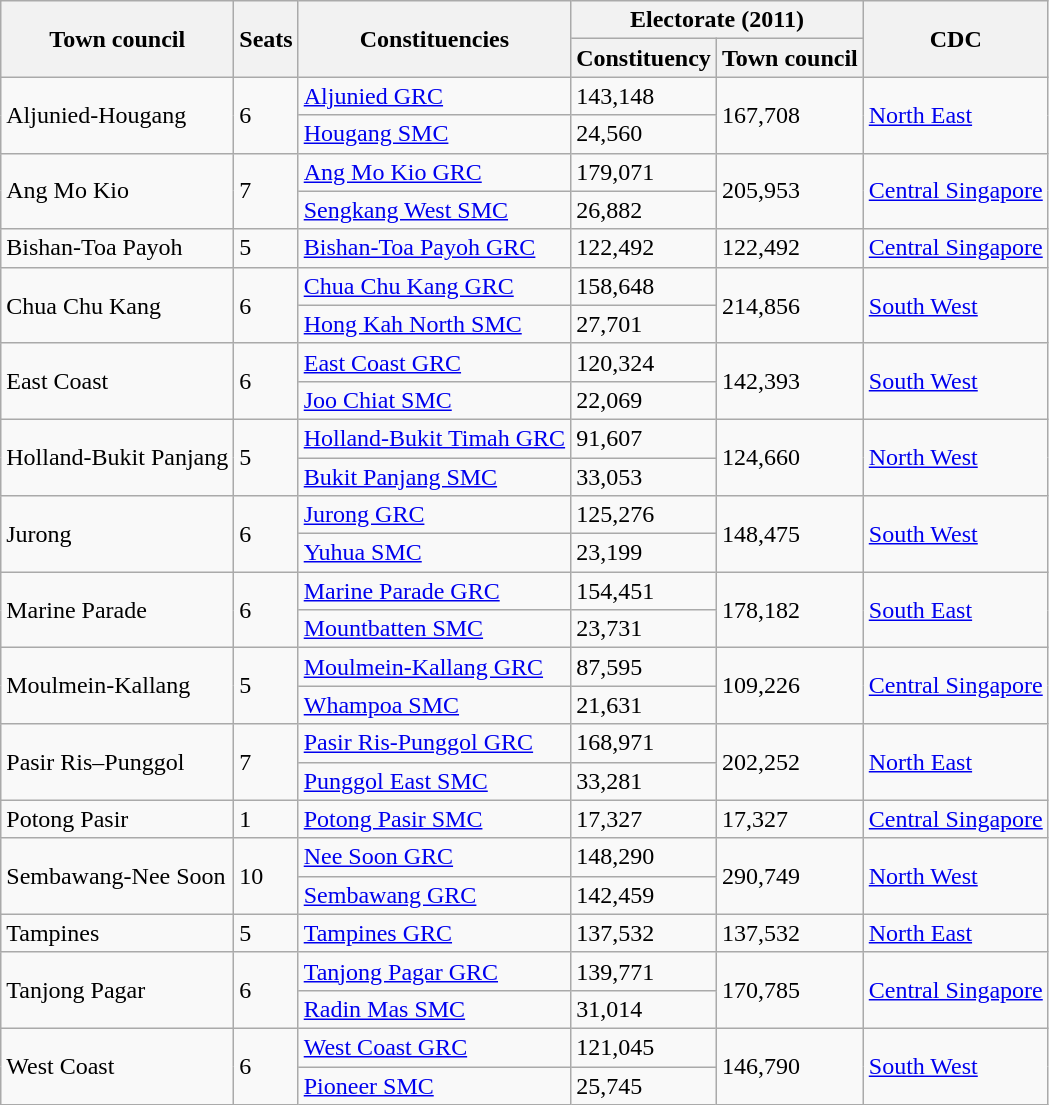<table class="wikitable sortable">
<tr>
<th rowspan="2">Town council</th>
<th rowspan="2">Seats</th>
<th rowspan="2">Constituencies</th>
<th colspan="2">Electorate (2011)</th>
<th rowspan="2">CDC</th>
</tr>
<tr>
<th>Constituency</th>
<th>Town council</th>
</tr>
<tr>
<td rowspan="2">Aljunied-Hougang</td>
<td rowspan="2">6</td>
<td><a href='#'>Aljunied GRC</a></td>
<td>143,148</td>
<td rowspan="2">167,708</td>
<td rowspan="2"><a href='#'>North East</a></td>
</tr>
<tr>
<td><a href='#'>Hougang SMC</a></td>
<td>24,560</td>
</tr>
<tr>
<td rowspan="2">Ang Mo Kio</td>
<td rowspan="2">7</td>
<td><a href='#'>Ang Mo Kio GRC</a></td>
<td>179,071</td>
<td rowspan="2">205,953</td>
<td rowspan="2"><a href='#'>Central Singapore</a></td>
</tr>
<tr>
<td><a href='#'>Sengkang West SMC</a></td>
<td>26,882</td>
</tr>
<tr>
<td>Bishan-Toa Payoh</td>
<td>5</td>
<td><a href='#'>Bishan-Toa Payoh GRC</a></td>
<td>122,492</td>
<td>122,492</td>
<td><a href='#'>Central Singapore</a></td>
</tr>
<tr>
<td rowspan="2">Chua Chu Kang</td>
<td rowspan="2">6</td>
<td><a href='#'>Chua Chu Kang GRC</a></td>
<td>158,648</td>
<td rowspan="2">214,856</td>
<td rowspan="2"><a href='#'>South West</a></td>
</tr>
<tr>
<td><a href='#'>Hong Kah North SMC</a></td>
<td>27,701</td>
</tr>
<tr>
<td rowspan="2">East Coast</td>
<td rowspan="2">6</td>
<td><a href='#'>East Coast GRC</a></td>
<td>120,324</td>
<td rowspan="2">142,393</td>
<td rowspan="2"><a href='#'>South West</a></td>
</tr>
<tr>
<td><a href='#'>Joo Chiat SMC</a></td>
<td>22,069</td>
</tr>
<tr>
<td rowspan="2">Holland-Bukit Panjang</td>
<td rowspan="2">5</td>
<td><a href='#'>Holland-Bukit Timah GRC</a></td>
<td>91,607</td>
<td rowspan="2">124,660</td>
<td rowspan="2"><a href='#'>North West</a></td>
</tr>
<tr>
<td><a href='#'>Bukit Panjang SMC</a></td>
<td>33,053</td>
</tr>
<tr>
<td rowspan="2">Jurong</td>
<td rowspan="2">6</td>
<td><a href='#'>Jurong GRC</a></td>
<td>125,276</td>
<td rowspan="2">148,475</td>
<td rowspan="2"><a href='#'>South West</a></td>
</tr>
<tr>
<td><a href='#'>Yuhua SMC</a></td>
<td>23,199</td>
</tr>
<tr>
<td rowspan="2">Marine Parade</td>
<td rowspan="2">6</td>
<td><a href='#'>Marine Parade GRC</a></td>
<td>154,451</td>
<td rowspan="2">178,182</td>
<td rowspan="2"><a href='#'>South East</a></td>
</tr>
<tr>
<td><a href='#'>Mountbatten SMC</a></td>
<td>23,731</td>
</tr>
<tr>
<td rowspan="2">Moulmein-Kallang</td>
<td rowspan="2">5</td>
<td><a href='#'>Moulmein-Kallang GRC</a></td>
<td>87,595</td>
<td rowspan="2">109,226</td>
<td rowspan="2"><a href='#'>Central Singapore</a></td>
</tr>
<tr>
<td><a href='#'>Whampoa SMC</a></td>
<td>21,631</td>
</tr>
<tr>
<td rowspan="2">Pasir Ris–Punggol</td>
<td rowspan="2">7</td>
<td><a href='#'>Pasir Ris-Punggol GRC</a></td>
<td>168,971</td>
<td rowspan="2">202,252</td>
<td rowspan="2"><a href='#'>North East</a></td>
</tr>
<tr>
<td><a href='#'>Punggol East SMC</a></td>
<td>33,281</td>
</tr>
<tr>
<td>Potong Pasir</td>
<td>1</td>
<td><a href='#'>Potong Pasir SMC</a></td>
<td>17,327</td>
<td>17,327</td>
<td><a href='#'>Central Singapore</a></td>
</tr>
<tr>
<td rowspan="2">Sembawang-Nee Soon</td>
<td rowspan="2">10</td>
<td><a href='#'>Nee Soon GRC</a></td>
<td>148,290</td>
<td rowspan="2">290,749</td>
<td rowspan="2"><a href='#'>North West</a></td>
</tr>
<tr>
<td><a href='#'>Sembawang GRC</a></td>
<td>142,459</td>
</tr>
<tr>
<td>Tampines</td>
<td>5</td>
<td><a href='#'>Tampines GRC</a></td>
<td>137,532</td>
<td>137,532</td>
<td><a href='#'>North East</a></td>
</tr>
<tr>
<td rowspan="2">Tanjong Pagar</td>
<td rowspan="2">6</td>
<td><a href='#'>Tanjong Pagar GRC</a></td>
<td>139,771</td>
<td rowspan="2">170,785</td>
<td rowspan="2"><a href='#'>Central Singapore</a></td>
</tr>
<tr>
<td><a href='#'>Radin Mas SMC</a></td>
<td>31,014</td>
</tr>
<tr>
<td rowspan="2">West Coast</td>
<td rowspan="2">6</td>
<td><a href='#'>West Coast GRC</a></td>
<td>121,045</td>
<td rowspan="2">146,790</td>
<td rowspan="2"><a href='#'>South West</a></td>
</tr>
<tr>
<td><a href='#'>Pioneer SMC</a></td>
<td>25,745</td>
</tr>
</table>
